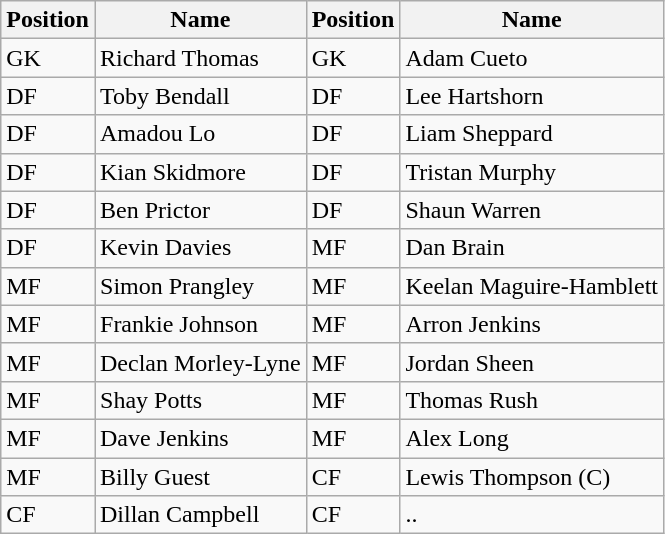<table class="wikitable">
<tr>
<th>Position</th>
<th>Name</th>
<th>Position</th>
<th>Name</th>
</tr>
<tr>
<td>GK</td>
<td>Richard Thomas</td>
<td>GK</td>
<td>Adam Cueto</td>
</tr>
<tr>
<td>DF</td>
<td>Toby Bendall</td>
<td>DF</td>
<td>Lee Hartshorn</td>
</tr>
<tr>
<td>DF</td>
<td>Amadou Lo</td>
<td>DF</td>
<td>Liam Sheppard</td>
</tr>
<tr>
<td>DF</td>
<td>Kian Skidmore</td>
<td>DF</td>
<td>Tristan Murphy</td>
</tr>
<tr>
<td>DF</td>
<td>Ben Prictor</td>
<td>DF</td>
<td>Shaun Warren</td>
</tr>
<tr>
<td>DF</td>
<td>Kevin Davies</td>
<td>MF</td>
<td>Dan Brain</td>
</tr>
<tr>
<td>MF</td>
<td>Simon Prangley</td>
<td>MF</td>
<td>Keelan Maguire-Hamblett</td>
</tr>
<tr>
<td>MF</td>
<td>Frankie Johnson</td>
<td>MF</td>
<td>Arron Jenkins</td>
</tr>
<tr>
<td>MF</td>
<td>Declan Morley-Lyne</td>
<td>MF</td>
<td>Jordan Sheen</td>
</tr>
<tr>
<td>MF</td>
<td>Shay Potts</td>
<td>MF</td>
<td>Thomas Rush</td>
</tr>
<tr>
<td>MF</td>
<td>Dave Jenkins</td>
<td>MF</td>
<td>Alex Long</td>
</tr>
<tr>
<td>MF</td>
<td>Billy Guest</td>
<td>CF</td>
<td>Lewis Thompson (C)</td>
</tr>
<tr>
<td>CF</td>
<td>Dillan Campbell</td>
<td>CF</td>
<td>..</td>
</tr>
</table>
